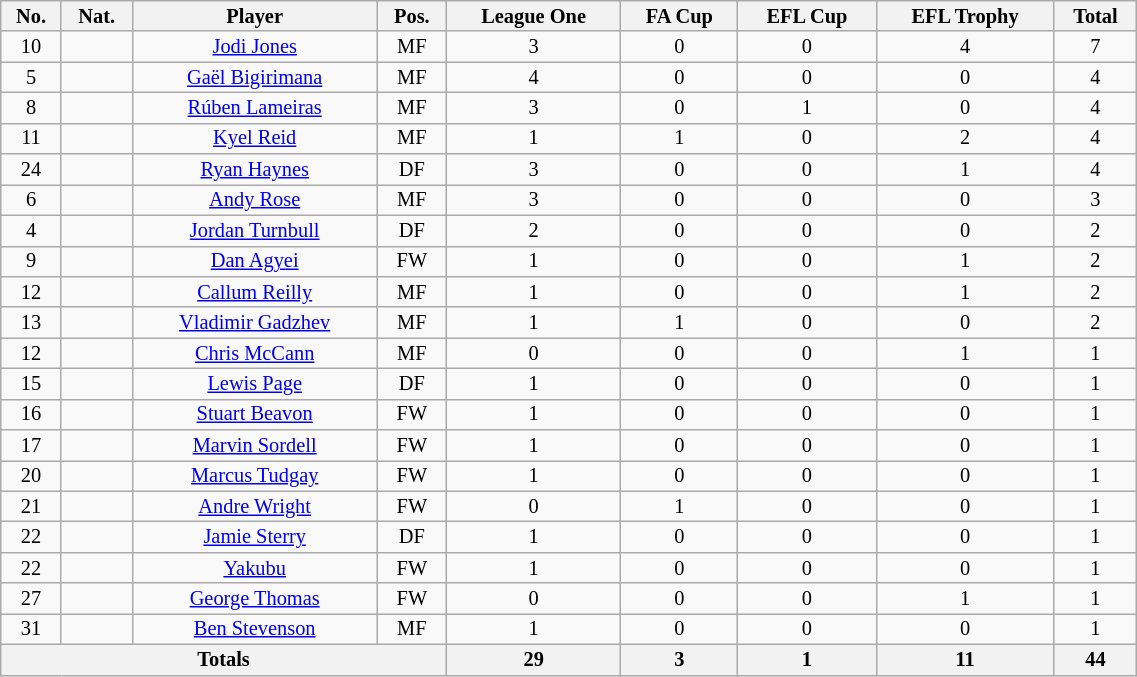<table class="wikitable sortable alternance" style="font-size:85%; text-align:center; line-height:14px; width:60%;">
<tr>
<th>No.</th>
<th>Nat.</th>
<th>Player</th>
<th>Pos.</th>
<th>League One</th>
<th>FA Cup</th>
<th>EFL Cup</th>
<th>EFL Trophy</th>
<th>Total</th>
</tr>
<tr>
<td>10</td>
<td></td>
<td><a href='#'>Jodi Jones</a></td>
<td>MF</td>
<td>3</td>
<td>0</td>
<td>0</td>
<td>4</td>
<td>7</td>
</tr>
<tr>
<td>5</td>
<td></td>
<td><a href='#'>Gaël Bigirimana</a></td>
<td>MF</td>
<td>4</td>
<td>0</td>
<td>0</td>
<td>0</td>
<td>4</td>
</tr>
<tr>
<td>8</td>
<td></td>
<td><a href='#'>Rúben Lameiras</a></td>
<td>MF</td>
<td>3</td>
<td>0</td>
<td>1</td>
<td>0</td>
<td>4</td>
</tr>
<tr>
<td>11</td>
<td></td>
<td><a href='#'>Kyel Reid</a></td>
<td>MF</td>
<td>1</td>
<td>1</td>
<td>0</td>
<td>2</td>
<td>4</td>
</tr>
<tr>
<td>24</td>
<td></td>
<td><a href='#'>Ryan Haynes</a></td>
<td>DF</td>
<td>3</td>
<td>0</td>
<td>0</td>
<td>1</td>
<td>4</td>
</tr>
<tr>
<td>6</td>
<td></td>
<td><a href='#'>Andy Rose</a></td>
<td>MF</td>
<td>3</td>
<td>0</td>
<td>0</td>
<td>0</td>
<td>3</td>
</tr>
<tr>
<td>4</td>
<td></td>
<td><a href='#'>Jordan Turnbull</a></td>
<td>DF</td>
<td>2</td>
<td>0</td>
<td>0</td>
<td>0</td>
<td>2</td>
</tr>
<tr>
<td>9</td>
<td></td>
<td><a href='#'>Dan Agyei</a></td>
<td>FW</td>
<td>1</td>
<td>0</td>
<td>0</td>
<td>1</td>
<td>2</td>
</tr>
<tr>
<td>12</td>
<td></td>
<td><a href='#'>Callum Reilly</a></td>
<td>MF</td>
<td>1</td>
<td>0</td>
<td>0</td>
<td>1</td>
<td>2</td>
</tr>
<tr>
<td>13</td>
<td></td>
<td><a href='#'>Vladimir Gadzhev</a></td>
<td>MF</td>
<td>1</td>
<td>1</td>
<td>0</td>
<td>0</td>
<td>2</td>
</tr>
<tr>
<td>12</td>
<td></td>
<td><a href='#'>Chris McCann</a></td>
<td>MF</td>
<td>0</td>
<td>0</td>
<td>0</td>
<td>1</td>
<td>1</td>
</tr>
<tr>
<td>15</td>
<td></td>
<td><a href='#'>Lewis Page</a></td>
<td>DF</td>
<td>1</td>
<td>0</td>
<td>0</td>
<td>0</td>
<td>1</td>
</tr>
<tr>
<td>16</td>
<td></td>
<td><a href='#'>Stuart Beavon</a></td>
<td>FW</td>
<td>1</td>
<td>0</td>
<td>0</td>
<td>0</td>
<td>1</td>
</tr>
<tr>
<td>17</td>
<td></td>
<td><a href='#'>Marvin Sordell</a></td>
<td>FW</td>
<td>1</td>
<td>0</td>
<td>0</td>
<td>0</td>
<td>1</td>
</tr>
<tr>
<td>20</td>
<td></td>
<td><a href='#'>Marcus Tudgay</a></td>
<td>FW</td>
<td>1</td>
<td>0</td>
<td>0</td>
<td>0</td>
<td>1</td>
</tr>
<tr>
<td>21</td>
<td></td>
<td><a href='#'>Andre Wright</a></td>
<td>FW</td>
<td>0</td>
<td>1</td>
<td>0</td>
<td>0</td>
<td>1</td>
</tr>
<tr>
<td>22</td>
<td></td>
<td><a href='#'>Jamie Sterry</a></td>
<td>DF</td>
<td>1</td>
<td>0</td>
<td>0</td>
<td>0</td>
<td>1</td>
</tr>
<tr>
<td>22</td>
<td></td>
<td><a href='#'>Yakubu</a></td>
<td>FW</td>
<td>1</td>
<td>0</td>
<td>0</td>
<td>0</td>
<td>1</td>
</tr>
<tr>
<td>27</td>
<td></td>
<td><a href='#'>George Thomas</a></td>
<td>FW</td>
<td>0</td>
<td>0</td>
<td>0</td>
<td>1</td>
<td>1</td>
</tr>
<tr>
<td>31</td>
<td></td>
<td><a href='#'>Ben Stevenson</a></td>
<td>MF</td>
<td>1</td>
<td>0</td>
<td>0</td>
<td>0</td>
<td>1</td>
</tr>
<tr class="sortbottom">
<th colspan="4">Totals</th>
<th>29</th>
<th>3</th>
<th>1</th>
<th>11</th>
<th>44</th>
</tr>
</table>
